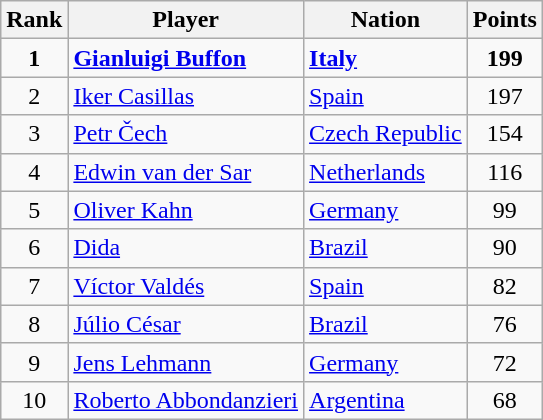<table class="wikitable">
<tr>
<th>Rank</th>
<th>Player</th>
<th>Nation</th>
<th>Points</th>
</tr>
<tr>
<td align="center"><strong>1</strong></td>
<td><strong><a href='#'>Gianluigi Buffon</a></strong></td>
<td><strong> <a href='#'>Italy</a></strong></td>
<td align="center"><strong>199</strong></td>
</tr>
<tr>
<td align="center">2</td>
<td><a href='#'>Iker Casillas</a></td>
<td> <a href='#'>Spain</a></td>
<td align="center">197</td>
</tr>
<tr>
<td align="center">3</td>
<td><a href='#'>Petr Čech</a></td>
<td> <a href='#'>Czech Republic</a></td>
<td align="center">154</td>
</tr>
<tr>
<td align="center">4</td>
<td><a href='#'>Edwin van der Sar</a></td>
<td> <a href='#'>Netherlands</a></td>
<td align="center">116</td>
</tr>
<tr>
<td align="center">5</td>
<td><a href='#'>Oliver Kahn</a></td>
<td> <a href='#'>Germany</a></td>
<td align="center">99</td>
</tr>
<tr>
<td align="center">6</td>
<td><a href='#'>Dida</a></td>
<td> <a href='#'>Brazil</a></td>
<td align="center">90</td>
</tr>
<tr>
<td align="center">7</td>
<td><a href='#'>Víctor Valdés</a></td>
<td> <a href='#'>Spain</a></td>
<td align="center">82</td>
</tr>
<tr>
<td align="center">8</td>
<td><a href='#'>Júlio César</a></td>
<td> <a href='#'>Brazil</a></td>
<td align="center">76</td>
</tr>
<tr>
<td align="center">9</td>
<td><a href='#'>Jens Lehmann</a></td>
<td> <a href='#'>Germany</a></td>
<td align="center">72</td>
</tr>
<tr>
<td align="center">10</td>
<td><a href='#'>Roberto Abbondanzieri</a></td>
<td> <a href='#'>Argentina</a></td>
<td align="center">68</td>
</tr>
</table>
